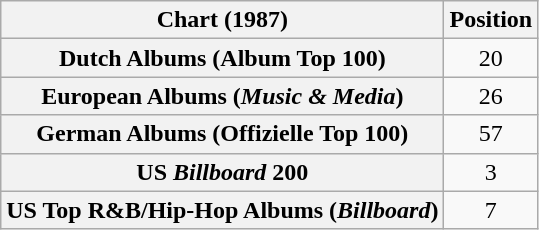<table class="wikitable sortable plainrowheaders">
<tr>
<th>Chart (1987)</th>
<th>Position</th>
</tr>
<tr>
<th scope="row">Dutch Albums (Album Top 100)</th>
<td align="center">20</td>
</tr>
<tr>
<th scope="row">European Albums (<em>Music & Media</em>)</th>
<td align="center">26</td>
</tr>
<tr>
<th scope="row">German Albums (Offizielle Top 100)</th>
<td align="center">57</td>
</tr>
<tr>
<th scope="row">US <em>Billboard</em> 200</th>
<td align="center">3</td>
</tr>
<tr>
<th scope="row">US Top R&B/Hip-Hop Albums (<em>Billboard</em>)</th>
<td align="center">7</td>
</tr>
</table>
